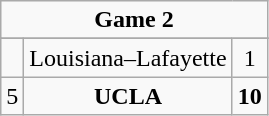<table class="wikitable">
<tr style="text-align:center;">
<td colspan="3"><strong>Game 2</strong></td>
</tr>
<tr style="text-align:center;">
</tr>
<tr style="text-align:center;">
<td></td>
<td>Louisiana–Lafayette</td>
<td>1</td>
</tr>
<tr style="text-align:center;">
<td>5</td>
<td><strong>UCLA</strong></td>
<td><strong>10</strong></td>
</tr>
</table>
